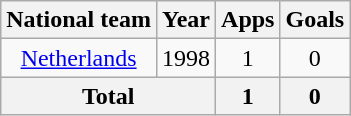<table class="wikitable" style="text-align:center">
<tr>
<th>National team</th>
<th>Year</th>
<th>Apps</th>
<th>Goals</th>
</tr>
<tr>
<td><a href='#'>Netherlands</a></td>
<td>1998</td>
<td>1</td>
<td>0</td>
</tr>
<tr>
<th colspan="2">Total</th>
<th>1</th>
<th>0</th>
</tr>
</table>
